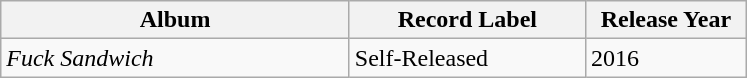<table class="wikitable">
<tr>
<th>Album</th>
<th>Record Label</th>
<th>Release Year</th>
</tr>
<tr>
<td style="width:225px;"><em>Fuck Sandwich</em> </td>
<td style="width:150px;">Self-Released</td>
<td style="width:100px;">2016</td>
</tr>
</table>
